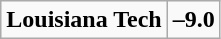<table class="wikitable" style="border: none;">
<tr align="center">
</tr>
<tr align="center">
<td><strong>Louisiana Tech</strong></td>
<td><strong>–9.0</strong></td>
</tr>
</table>
